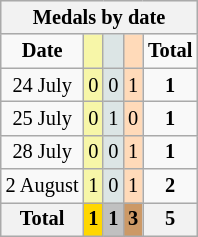<table class="wikitable" style="font-size:85%">
<tr bgcolor="#efefef">
<th colspan=6>Medals by date</th>
</tr>
<tr align=center>
<td><strong>Date</strong></td>
<td bgcolor=#f7f6a8></td>
<td bgcolor=#dce5e5></td>
<td bgcolor=#ffdab9></td>
<td><strong>Total</strong></td>
</tr>
<tr align=center>
<td>24 July</td>
<td style="background:#F7F6A8;">0</td>
<td style="background:#DCE5E5;">0</td>
<td style="background:#FFDAB9;">1</td>
<td><strong>1</strong></td>
</tr>
<tr align=center>
<td>25 July</td>
<td style="background:#F7F6A8;">0</td>
<td style="background:#DCE5E5;">1</td>
<td style="background:#FFDAB9;">0</td>
<td><strong>1</strong></td>
</tr>
<tr align=center>
<td>28 July</td>
<td style="background:#F7F6A8;">0</td>
<td style="background:#DCE5E5;">0</td>
<td style="background:#FFDAB9;">1</td>
<td><strong>1</strong></td>
</tr>
<tr align=center>
<td>2 August</td>
<td style="background:#F7F6A8;">1</td>
<td style="background:#DCE5E5;">0</td>
<td style="background:#FFDAB9;">1</td>
<td><strong>2</strong></td>
</tr>
<tr align=center>
<th><strong>Total</strong></th>
<th style="background:gold;"><strong>1</strong></th>
<th style="background:silver;"><strong>1</strong></th>
<th style="background:#c96;"><strong>3</strong></th>
<th>5</th>
</tr>
</table>
